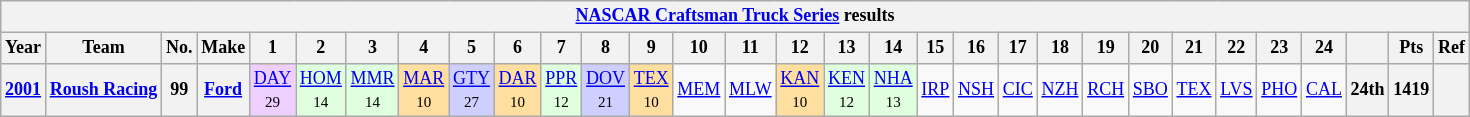<table class="wikitable" style="text-align:center; font-size:75%">
<tr>
<th colspan=45><a href='#'>NASCAR Craftsman Truck Series</a> results</th>
</tr>
<tr>
<th>Year</th>
<th>Team</th>
<th>No.</th>
<th>Make</th>
<th>1</th>
<th>2</th>
<th>3</th>
<th>4</th>
<th>5</th>
<th>6</th>
<th>7</th>
<th>8</th>
<th>9</th>
<th>10</th>
<th>11</th>
<th>12</th>
<th>13</th>
<th>14</th>
<th>15</th>
<th>16</th>
<th>17</th>
<th>18</th>
<th>19</th>
<th>20</th>
<th>21</th>
<th>22</th>
<th>23</th>
<th>24</th>
<th></th>
<th>Pts</th>
<th>Ref</th>
</tr>
<tr>
<th><a href='#'>2001</a></th>
<th><a href='#'>Roush Racing</a></th>
<th>99</th>
<th><a href='#'>Ford</a></th>
<td style="background:#EFCFFF;"><a href='#'>DAY</a><br><small>29</small></td>
<td style="background:#DFFFDF;"><a href='#'>HOM</a><br><small>14</small></td>
<td style="background:#DFFFDF;"><a href='#'>MMR</a><br><small>14</small></td>
<td style="background:#FFDF9F;"><a href='#'>MAR</a><br><small>10</small></td>
<td style="background:#CFCFFF;"><a href='#'>GTY</a><br><small>27</small></td>
<td style="background:#FFDF9F;"><a href='#'>DAR</a><br><small>10</small></td>
<td style="background:#DFFFDF;"><a href='#'>PPR</a><br><small>12</small></td>
<td style="background:#CFCFFF;"><a href='#'>DOV</a><br><small>21</small></td>
<td style="background:#FFDF9F;"><a href='#'>TEX</a><br><small>10</small></td>
<td><a href='#'>MEM</a></td>
<td><a href='#'>MLW</a></td>
<td style="background:#FFDF9F;"><a href='#'>KAN</a><br><small>10</small></td>
<td style="background:#DFFFDF;"><a href='#'>KEN</a><br><small>12</small></td>
<td style="background:#DFFFDF;"><a href='#'>NHA</a><br><small>13</small></td>
<td><a href='#'>IRP</a></td>
<td><a href='#'>NSH</a></td>
<td><a href='#'>CIC</a></td>
<td><a href='#'>NZH</a></td>
<td><a href='#'>RCH</a></td>
<td><a href='#'>SBO</a></td>
<td><a href='#'>TEX</a></td>
<td><a href='#'>LVS</a></td>
<td><a href='#'>PHO</a></td>
<td><a href='#'>CAL</a></td>
<th>24th</th>
<th>1419</th>
<th></th>
</tr>
</table>
